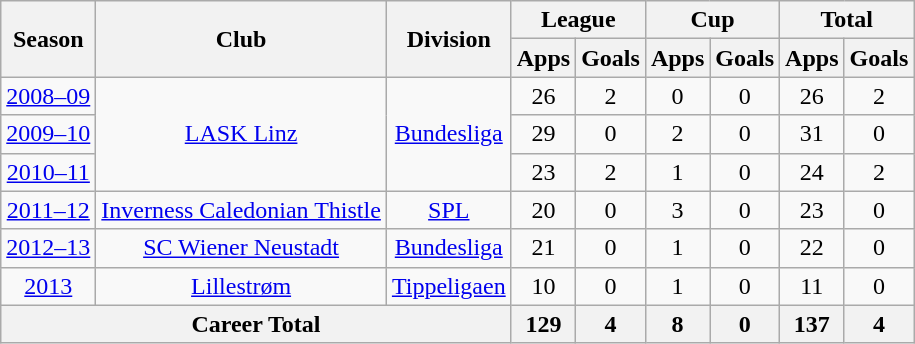<table class="wikitable" style="text-align: center;">
<tr>
<th rowspan="2">Season</th>
<th rowspan="2">Club</th>
<th rowspan="2">Division</th>
<th colspan="2">League</th>
<th colspan="2">Cup</th>
<th colspan="2">Total</th>
</tr>
<tr>
<th>Apps</th>
<th>Goals</th>
<th>Apps</th>
<th>Goals</th>
<th>Apps</th>
<th>Goals</th>
</tr>
<tr>
<td><a href='#'>2008–09</a></td>
<td rowspan="3" valign="center"><a href='#'>LASK Linz</a></td>
<td rowspan="3" valign="center"><a href='#'>Bundesliga</a></td>
<td>26</td>
<td>2</td>
<td>0</td>
<td>0</td>
<td>26</td>
<td>2</td>
</tr>
<tr>
<td><a href='#'>2009–10</a></td>
<td>29</td>
<td>0</td>
<td>2</td>
<td>0</td>
<td>31</td>
<td>0</td>
</tr>
<tr>
<td><a href='#'>2010–11</a></td>
<td>23</td>
<td>2</td>
<td>1</td>
<td>0</td>
<td>24</td>
<td>2</td>
</tr>
<tr>
<td><a href='#'>2011–12</a></td>
<td rowspan="1" valign="center"><a href='#'>Inverness Caledonian Thistle</a></td>
<td rowspan="1" valign="center"><a href='#'>SPL</a></td>
<td>20</td>
<td>0</td>
<td>3</td>
<td>0</td>
<td>23</td>
<td>0</td>
</tr>
<tr>
<td><a href='#'>2012–13</a></td>
<td rowspan="1" valign="center"><a href='#'>SC Wiener Neustadt</a></td>
<td rowspan="1" valign="center"><a href='#'>Bundesliga</a></td>
<td>21</td>
<td>0</td>
<td>1</td>
<td>0</td>
<td>22</td>
<td>0</td>
</tr>
<tr>
<td><a href='#'>2013</a></td>
<td rowspan="1" valign="center"><a href='#'>Lillestrøm</a></td>
<td rowspan="1" valign="center"><a href='#'>Tippeligaen</a></td>
<td>10</td>
<td>0</td>
<td>1</td>
<td>0</td>
<td>11</td>
<td>0</td>
</tr>
<tr>
<th colspan="3">Career Total</th>
<th>129</th>
<th>4</th>
<th>8</th>
<th>0</th>
<th>137</th>
<th>4</th>
</tr>
</table>
